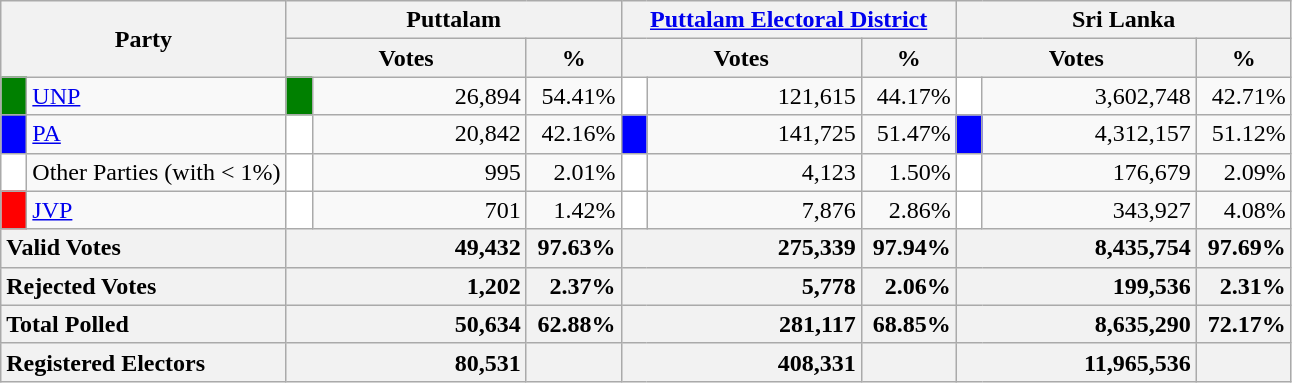<table class="wikitable">
<tr>
<th colspan="2" width="144px"rowspan="2">Party</th>
<th colspan="3" width="216px">Puttalam</th>
<th colspan="3" width="216px"><a href='#'>Puttalam Electoral District</a></th>
<th colspan="3" width="216px">Sri Lanka</th>
</tr>
<tr>
<th colspan="2" width="144px">Votes</th>
<th>%</th>
<th colspan="2" width="144px">Votes</th>
<th>%</th>
<th colspan="2" width="144px">Votes</th>
<th>%</th>
</tr>
<tr>
<td style="background-color:green;" width="10px"></td>
<td style="text-align:left;"><a href='#'>UNP</a></td>
<td style="background-color:green;" width="10px"></td>
<td style="text-align:right;">26,894</td>
<td style="text-align:right;">54.41%</td>
<td style="background-color:white;" width="10px"></td>
<td style="text-align:right;">121,615</td>
<td style="text-align:right;">44.17%</td>
<td style="background-color:white;" width="10px"></td>
<td style="text-align:right;">3,602,748</td>
<td style="text-align:right;">42.71%</td>
</tr>
<tr>
<td style="background-color:blue;" width="10px"></td>
<td style="text-align:left;"><a href='#'>PA</a></td>
<td style="background-color:white;" width="10px"></td>
<td style="text-align:right;">20,842</td>
<td style="text-align:right;">42.16%</td>
<td style="background-color:blue;" width="10px"></td>
<td style="text-align:right;">141,725</td>
<td style="text-align:right;">51.47%</td>
<td style="background-color:blue;" width="10px"></td>
<td style="text-align:right;">4,312,157</td>
<td style="text-align:right;">51.12%</td>
</tr>
<tr>
<td style="background-color:white;" width="10px"></td>
<td style="text-align:left;">Other Parties (with < 1%)</td>
<td style="background-color:white;" width="10px"></td>
<td style="text-align:right;">995</td>
<td style="text-align:right;">2.01%</td>
<td style="background-color:white;" width="10px"></td>
<td style="text-align:right;">4,123</td>
<td style="text-align:right;">1.50%</td>
<td style="background-color:white;" width="10px"></td>
<td style="text-align:right;">176,679</td>
<td style="text-align:right;">2.09%</td>
</tr>
<tr>
<td style="background-color:red;" width="10px"></td>
<td style="text-align:left;"><a href='#'>JVP</a></td>
<td style="background-color:white;" width="10px"></td>
<td style="text-align:right;">701</td>
<td style="text-align:right;">1.42%</td>
<td style="background-color:white;" width="10px"></td>
<td style="text-align:right;">7,876</td>
<td style="text-align:right;">2.86%</td>
<td style="background-color:white;" width="10px"></td>
<td style="text-align:right;">343,927</td>
<td style="text-align:right;">4.08%</td>
</tr>
<tr>
<th colspan="2" width="144px"style="text-align:left;">Valid Votes</th>
<th style="text-align:right;"colspan="2" width="144px">49,432</th>
<th style="text-align:right;">97.63%</th>
<th style="text-align:right;"colspan="2" width="144px">275,339</th>
<th style="text-align:right;">97.94%</th>
<th style="text-align:right;"colspan="2" width="144px">8,435,754</th>
<th style="text-align:right;">97.69%</th>
</tr>
<tr>
<th colspan="2" width="144px"style="text-align:left;">Rejected Votes</th>
<th style="text-align:right;"colspan="2" width="144px">1,202</th>
<th style="text-align:right;">2.37%</th>
<th style="text-align:right;"colspan="2" width="144px">5,778</th>
<th style="text-align:right;">2.06%</th>
<th style="text-align:right;"colspan="2" width="144px">199,536</th>
<th style="text-align:right;">2.31%</th>
</tr>
<tr>
<th colspan="2" width="144px"style="text-align:left;">Total Polled</th>
<th style="text-align:right;"colspan="2" width="144px">50,634</th>
<th style="text-align:right;">62.88%</th>
<th style="text-align:right;"colspan="2" width="144px">281,117</th>
<th style="text-align:right;">68.85%</th>
<th style="text-align:right;"colspan="2" width="144px">8,635,290</th>
<th style="text-align:right;">72.17%</th>
</tr>
<tr>
<th colspan="2" width="144px"style="text-align:left;">Registered Electors</th>
<th style="text-align:right;"colspan="2" width="144px">80,531</th>
<th></th>
<th style="text-align:right;"colspan="2" width="144px">408,331</th>
<th></th>
<th style="text-align:right;"colspan="2" width="144px">11,965,536</th>
<th></th>
</tr>
</table>
